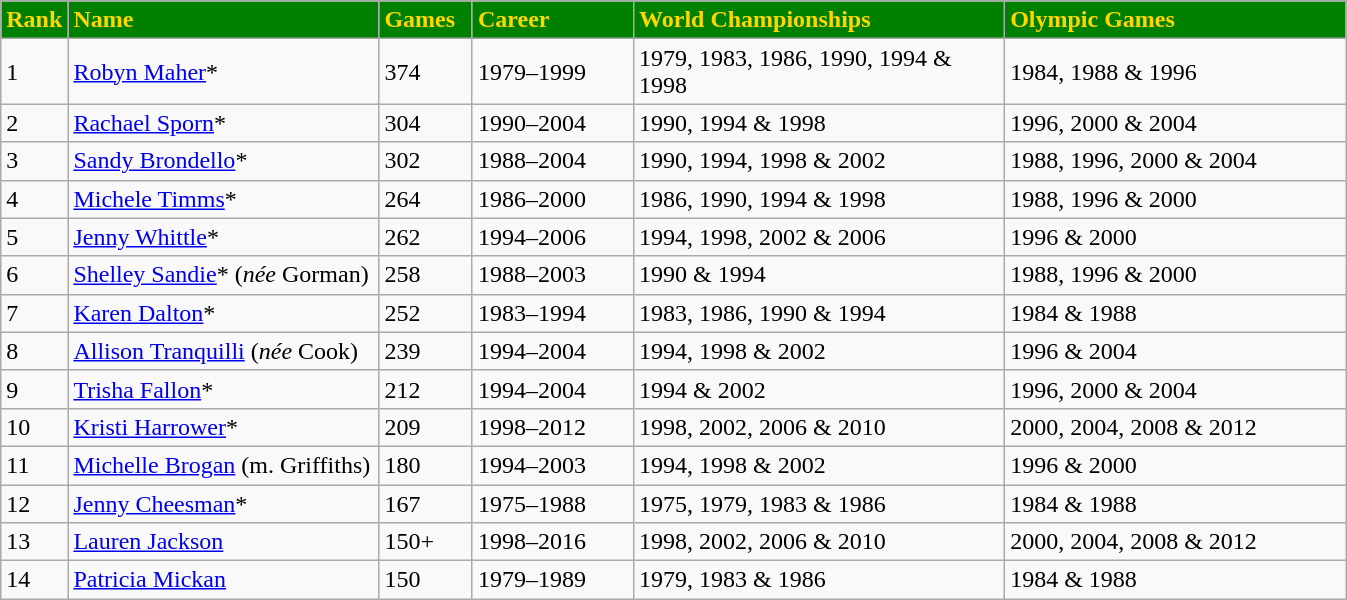<table class="wikitable collapsible autocollapse">
<tr>
<td bgcolor=green style="color:gold; width:35px"><strong>Rank</strong></td>
<td bgcolor=green style="color:gold; width:200px"><strong>Name</strong></td>
<td bgcolor=green style="color:gold; width:55px"><strong>Games</strong></td>
<td bgcolor=green style="color:gold; width:100px"><strong>Career</strong></td>
<td bgcolor=green style="color:gold; width:240px"><strong>World Championships</strong></td>
<td bgcolor=green style="color:gold; width:220px"><strong>Olympic Games</strong></td>
</tr>
<tr>
<td>1</td>
<td><a href='#'>Robyn Maher</a>*</td>
<td>374</td>
<td>1979–1999</td>
<td>1979, 1983, 1986, 1990, 1994 & 1998</td>
<td>1984, 1988 & 1996</td>
</tr>
<tr>
<td>2</td>
<td><a href='#'>Rachael Sporn</a>*</td>
<td>304</td>
<td>1990–2004</td>
<td>1990, 1994 & 1998</td>
<td>1996, 2000 & 2004</td>
</tr>
<tr>
<td>3</td>
<td><a href='#'>Sandy Brondello</a>*</td>
<td>302</td>
<td>1988–2004</td>
<td>1990, 1994, 1998 & 2002</td>
<td>1988, 1996, 2000 & 2004</td>
</tr>
<tr>
<td>4</td>
<td><a href='#'>Michele Timms</a>*</td>
<td>264</td>
<td>1986–2000</td>
<td>1986, 1990, 1994 & 1998</td>
<td>1988, 1996 & 2000</td>
</tr>
<tr>
<td>5</td>
<td><a href='#'>Jenny Whittle</a>*</td>
<td>262</td>
<td>1994–2006</td>
<td>1994, 1998, 2002 & 2006</td>
<td>1996 & 2000</td>
</tr>
<tr>
<td>6</td>
<td><a href='#'>Shelley Sandie</a>* (<em>née</em> Gorman)</td>
<td>258</td>
<td>1988–2003</td>
<td>1990 & 1994</td>
<td>1988, 1996 & 2000</td>
</tr>
<tr>
<td>7</td>
<td><a href='#'>Karen Dalton</a>*</td>
<td>252</td>
<td>1983–1994</td>
<td>1983, 1986, 1990 & 1994</td>
<td>1984 & 1988</td>
</tr>
<tr>
<td>8</td>
<td><a href='#'>Allison Tranquilli</a> (<em>née</em> Cook)</td>
<td>239</td>
<td>1994–2004</td>
<td>1994, 1998 & 2002</td>
<td>1996 & 2004</td>
</tr>
<tr>
<td>9</td>
<td><a href='#'>Trisha Fallon</a>*</td>
<td>212</td>
<td>1994–2004</td>
<td>1994 & 2002</td>
<td>1996, 2000 & 2004</td>
</tr>
<tr>
<td>10</td>
<td><a href='#'>Kristi Harrower</a>*</td>
<td>209</td>
<td>1998–2012</td>
<td>1998, 2002, 2006 & 2010</td>
<td>2000, 2004, 2008 & 2012</td>
</tr>
<tr>
<td>11</td>
<td><a href='#'>Michelle Brogan</a> (m. Griffiths)</td>
<td>180</td>
<td>1994–2003</td>
<td>1994, 1998 & 2002</td>
<td>1996 & 2000</td>
</tr>
<tr>
<td>12</td>
<td><a href='#'>Jenny Cheesman</a>*</td>
<td>167</td>
<td>1975–1988</td>
<td>1975, 1979, 1983 & 1986</td>
<td>1984 & 1988</td>
</tr>
<tr>
<td>13</td>
<td><a href='#'>Lauren Jackson</a></td>
<td>150+</td>
<td>1998–2016</td>
<td>1998, 2002, 2006 & 2010</td>
<td>2000, 2004, 2008 & 2012</td>
</tr>
<tr>
<td>14</td>
<td><a href='#'>Patricia Mickan</a></td>
<td>150</td>
<td>1979–1989</td>
<td>1979, 1983 & 1986</td>
<td>1984 & 1988</td>
</tr>
</table>
